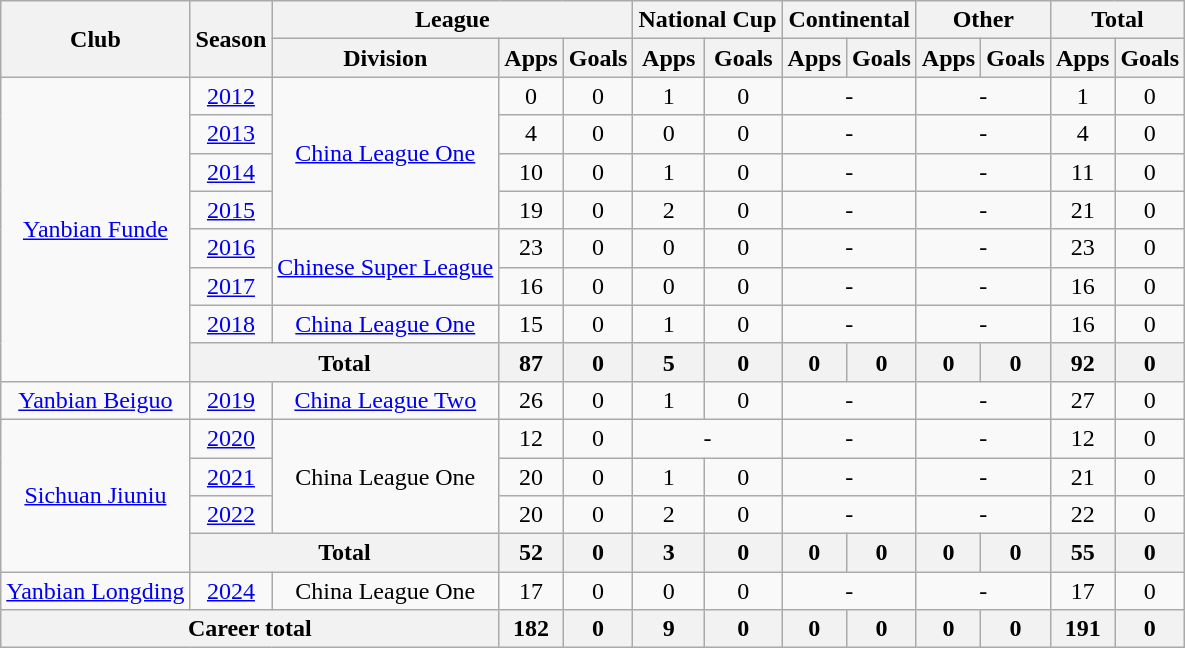<table class="wikitable" style="text-align: center">
<tr>
<th rowspan="2">Club</th>
<th rowspan="2">Season</th>
<th colspan="3">League</th>
<th colspan="2">National Cup</th>
<th colspan="2">Continental</th>
<th colspan="2">Other</th>
<th colspan="2">Total</th>
</tr>
<tr>
<th>Division</th>
<th>Apps</th>
<th>Goals</th>
<th>Apps</th>
<th>Goals</th>
<th>Apps</th>
<th>Goals</th>
<th>Apps</th>
<th>Goals</th>
<th>Apps</th>
<th>Goals</th>
</tr>
<tr>
<td rowspan="8"><a href='#'>Yanbian Funde</a></td>
<td><a href='#'>2012</a></td>
<td rowspan="4"><a href='#'>China League One</a></td>
<td>0</td>
<td>0</td>
<td>1</td>
<td>0</td>
<td colspan="2">-</td>
<td colspan="2">-</td>
<td>1</td>
<td>0</td>
</tr>
<tr>
<td><a href='#'>2013</a></td>
<td>4</td>
<td>0</td>
<td>0</td>
<td>0</td>
<td colspan="2">-</td>
<td colspan="2">-</td>
<td>4</td>
<td>0</td>
</tr>
<tr>
<td><a href='#'>2014</a></td>
<td>10</td>
<td>0</td>
<td>1</td>
<td>0</td>
<td colspan="2">-</td>
<td colspan="2">-</td>
<td>11</td>
<td>0</td>
</tr>
<tr>
<td><a href='#'>2015</a></td>
<td>19</td>
<td>0</td>
<td>2</td>
<td>0</td>
<td colspan="2">-</td>
<td colspan="2">-</td>
<td>21</td>
<td>0</td>
</tr>
<tr>
<td><a href='#'>2016</a></td>
<td rowspan="2"><a href='#'>Chinese Super League</a></td>
<td>23</td>
<td>0</td>
<td>0</td>
<td>0</td>
<td colspan="2">-</td>
<td colspan="2">-</td>
<td>23</td>
<td>0</td>
</tr>
<tr>
<td><a href='#'>2017</a></td>
<td>16</td>
<td>0</td>
<td>0</td>
<td>0</td>
<td colspan="2">-</td>
<td colspan="2">-</td>
<td>16</td>
<td>0</td>
</tr>
<tr>
<td><a href='#'>2018</a></td>
<td><a href='#'>China League One</a></td>
<td>15</td>
<td>0</td>
<td>1</td>
<td>0</td>
<td colspan="2">-</td>
<td colspan="2">-</td>
<td>16</td>
<td>0</td>
</tr>
<tr>
<th colspan=2>Total</th>
<th>87</th>
<th>0</th>
<th>5</th>
<th>0</th>
<th>0</th>
<th>0</th>
<th>0</th>
<th>0</th>
<th>92</th>
<th>0</th>
</tr>
<tr>
<td><a href='#'>Yanbian Beiguo</a></td>
<td><a href='#'>2019</a></td>
<td><a href='#'>China League Two</a></td>
<td>26</td>
<td>0</td>
<td>1</td>
<td>0</td>
<td colspan="2">-</td>
<td colspan="2">-</td>
<td>27</td>
<td>0</td>
</tr>
<tr>
<td rowspan="4"><a href='#'>Sichuan Jiuniu</a></td>
<td><a href='#'>2020</a></td>
<td rowspan="3">China League One</td>
<td>12</td>
<td>0</td>
<td colspan="2">-</td>
<td colspan="2">-</td>
<td colspan="2">-</td>
<td>12</td>
<td>0</td>
</tr>
<tr>
<td><a href='#'>2021</a></td>
<td>20</td>
<td>0</td>
<td>1</td>
<td>0</td>
<td colspan="2">-</td>
<td colspan="2">-</td>
<td>21</td>
<td>0</td>
</tr>
<tr>
<td><a href='#'>2022</a></td>
<td>20</td>
<td>0</td>
<td>2</td>
<td>0</td>
<td colspan="2">-</td>
<td colspan="2">-</td>
<td>22</td>
<td>0</td>
</tr>
<tr>
<th colspan=2>Total</th>
<th>52</th>
<th>0</th>
<th>3</th>
<th>0</th>
<th>0</th>
<th>0</th>
<th>0</th>
<th>0</th>
<th>55</th>
<th>0</th>
</tr>
<tr>
<td><a href='#'>Yanbian Longding</a></td>
<td><a href='#'>2024</a></td>
<td>China League One</td>
<td>17</td>
<td>0</td>
<td>0</td>
<td>0</td>
<td colspan="2">-</td>
<td colspan="2">-</td>
<td>17</td>
<td>0</td>
</tr>
<tr>
<th colspan=3>Career total</th>
<th>182</th>
<th>0</th>
<th>9</th>
<th>0</th>
<th>0</th>
<th>0</th>
<th>0</th>
<th>0</th>
<th>191</th>
<th>0</th>
</tr>
</table>
